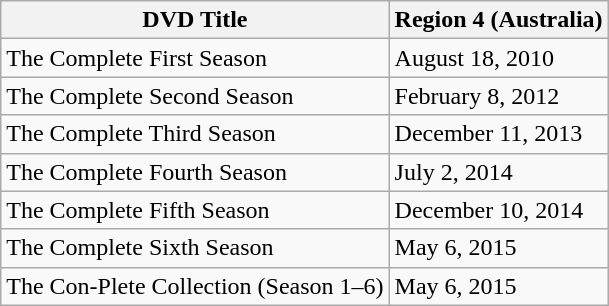<table class="wikitable">
<tr>
<th>DVD Title</th>
<th>Region 4 (Australia)</th>
</tr>
<tr>
<td>The Complete First Season</td>
<td>August 18, 2010</td>
</tr>
<tr>
<td>The Complete Second Season</td>
<td>February 8, 2012</td>
</tr>
<tr>
<td>The Complete Third Season</td>
<td>December 11, 2013</td>
</tr>
<tr>
<td>The Complete Fourth Season</td>
<td>July 2, 2014</td>
</tr>
<tr>
<td>The Complete Fifth Season</td>
<td>December 10, 2014</td>
</tr>
<tr>
<td>The Complete Sixth Season</td>
<td>May 6, 2015</td>
</tr>
<tr>
<td>The Con-Plete Collection (Season 1–6)</td>
<td>May 6, 2015</td>
</tr>
</table>
